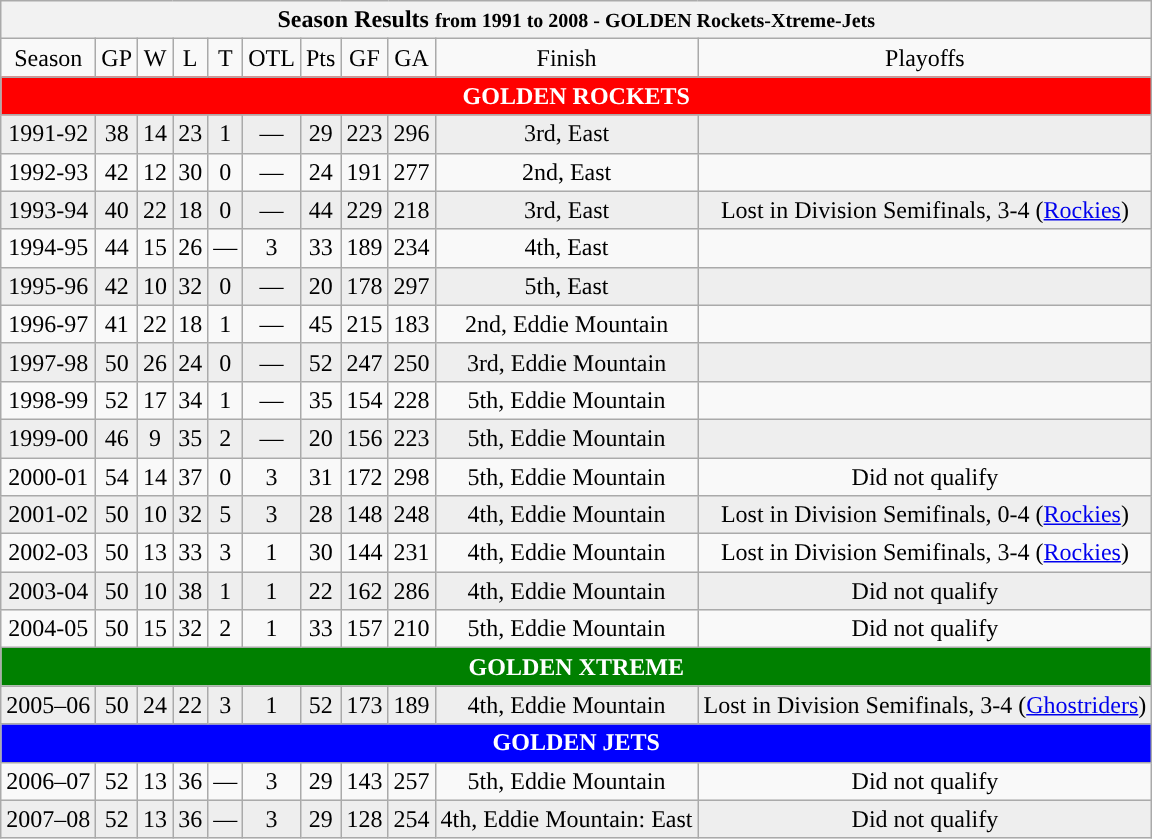<table class="wikitable collapsible collapsed" style="text-align:center;">
<tr>
<th colspan=12 bgcolor="beige" style=text_color=black><strong>Season Results</strong>  <small>from 1991 to 2008 - GOLDEN Rockets-Xtreme-Jets</small></th>
</tr>
<tr>
<td>Season</td>
<td>GP</td>
<td>W</td>
<td>L</td>
<td>T</td>
<td>OTL</td>
<td>Pts</td>
<td>GF</td>
<td>GA</td>
<td>Finish</td>
<td>Playoffs</td>
</tr>
<tr align="center"  bgcolor="red"  style="color:#FFFFFF">
<td colspan=12><strong>GOLDEN ROCKETS</strong></td>
</tr>
<tr style="background:#eee;">
<td>1991-92</td>
<td>38</td>
<td>14</td>
<td>23</td>
<td>1</td>
<td>—</td>
<td>29</td>
<td>223</td>
<td>296</td>
<td>3rd, East</td>
<td></td>
</tr>
<tr>
<td>1992-93</td>
<td>42</td>
<td>12</td>
<td>30</td>
<td>0</td>
<td>—</td>
<td>24</td>
<td>191</td>
<td>277</td>
<td>2nd, East</td>
<td></td>
</tr>
<tr style="background:#eee;">
<td>1993-94</td>
<td>40</td>
<td>22</td>
<td>18</td>
<td>0</td>
<td>―</td>
<td>44</td>
<td>229</td>
<td>218</td>
<td>3rd, East</td>
<td>Lost in Division Semifinals, 3-4 (<a href='#'>Rockies</a>)</td>
</tr>
<tr>
<td>1994-95</td>
<td>44</td>
<td>15</td>
<td>26</td>
<td>―</td>
<td>3</td>
<td>33</td>
<td>189</td>
<td>234</td>
<td>4th, East</td>
<td></td>
</tr>
<tr style="background:#eee;">
<td>1995-96</td>
<td>42</td>
<td>10</td>
<td>32</td>
<td>0</td>
<td>―</td>
<td>20</td>
<td>178</td>
<td>297</td>
<td>5th, East</td>
<td></td>
</tr>
<tr>
<td>1996-97</td>
<td>41</td>
<td>22</td>
<td>18</td>
<td>1</td>
<td>―</td>
<td>45</td>
<td>215</td>
<td>183</td>
<td>2nd, Eddie Mountain</td>
<td></td>
</tr>
<tr style="background:#eee;">
<td>1997-98</td>
<td>50</td>
<td>26</td>
<td>24</td>
<td>0</td>
<td>―</td>
<td>52</td>
<td>247</td>
<td>250</td>
<td>3rd, Eddie Mountain</td>
<td></td>
</tr>
<tr>
<td>1998-99</td>
<td>52</td>
<td>17</td>
<td>34</td>
<td>1</td>
<td>―</td>
<td>35</td>
<td>154</td>
<td>228</td>
<td>5th, Eddie Mountain</td>
<td></td>
</tr>
<tr style="background:#eee;">
<td>1999-00</td>
<td>46</td>
<td>9</td>
<td>35</td>
<td>2</td>
<td>―</td>
<td>20</td>
<td>156</td>
<td>223</td>
<td>5th, Eddie Mountain</td>
<td></td>
</tr>
<tr>
<td>2000-01</td>
<td>54</td>
<td>14</td>
<td>37</td>
<td>0</td>
<td>3</td>
<td>31</td>
<td>172</td>
<td>298</td>
<td>5th, Eddie Mountain</td>
<td>Did not qualify</td>
</tr>
<tr style="background:#eee;">
<td>2001-02</td>
<td>50</td>
<td>10</td>
<td>32</td>
<td>5</td>
<td>3</td>
<td>28</td>
<td>148</td>
<td>248</td>
<td>4th, Eddie Mountain</td>
<td>Lost in Division Semifinals, 0-4 (<a href='#'>Rockies</a>)</td>
</tr>
<tr>
<td>2002-03</td>
<td>50</td>
<td>13</td>
<td>33</td>
<td>3</td>
<td>1</td>
<td>30</td>
<td>144</td>
<td>231</td>
<td>4th, Eddie Mountain</td>
<td>Lost in Division Semifinals, 3-4 (<a href='#'>Rockies</a>)</td>
</tr>
<tr style="background:#eee;">
<td>2003-04</td>
<td>50</td>
<td>10</td>
<td>38</td>
<td>1</td>
<td>1</td>
<td>22</td>
<td>162</td>
<td>286</td>
<td>4th, Eddie Mountain</td>
<td>Did not qualify</td>
</tr>
<tr>
<td>2004-05</td>
<td>50</td>
<td>15</td>
<td>32</td>
<td>2</td>
<td>1</td>
<td>33</td>
<td>157</td>
<td>210</td>
<td>5th, Eddie Mountain</td>
<td>Did not qualify</td>
</tr>
<tr align="center"  bgcolor="green"  style="color:#FFFFFF">
<td colspan=12><strong>GOLDEN XTREME</strong></td>
</tr>
<tr style="background:#eee;">
<td>2005–06</td>
<td>50</td>
<td>24</td>
<td>22</td>
<td>3</td>
<td>1</td>
<td>52</td>
<td>173</td>
<td>189</td>
<td>4th, Eddie Mountain</td>
<td>Lost in Division Semifinals, 3-4 (<a href='#'>Ghostriders</a>)</td>
</tr>
<tr align="center"  bgcolor="blue"  style="color:#FFFFFF">
<td colspan=12><strong>GOLDEN JETS</strong></td>
</tr>
<tr>
<td>2006–07</td>
<td>52</td>
<td>13</td>
<td>36</td>
<td>—</td>
<td>3</td>
<td>29</td>
<td>143</td>
<td>257</td>
<td>5th, Eddie Mountain</td>
<td>Did not qualify</td>
</tr>
<tr style="background:#eee;">
<td>2007–08</td>
<td>52</td>
<td>13</td>
<td>36</td>
<td>—</td>
<td>3</td>
<td>29</td>
<td>128</td>
<td>254</td>
<td>4th, Eddie Mountain: East</td>
<td>Did not qualify</td>
</tr>
</table>
